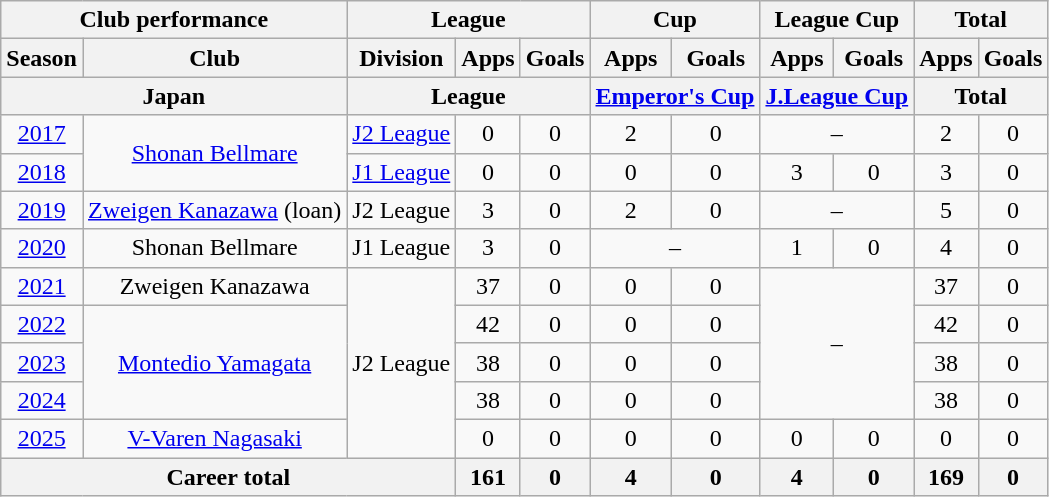<table class="wikitable" style="text-align:center;">
<tr>
<th colspan=2>Club performance</th>
<th colspan=3>League</th>
<th colspan=2>Cup</th>
<th colspan=2>League Cup</th>
<th colspan=2>Total</th>
</tr>
<tr>
<th>Season</th>
<th>Club</th>
<th>Division</th>
<th>Apps</th>
<th>Goals</th>
<th>Apps</th>
<th>Goals</th>
<th>Apps</th>
<th>Goals</th>
<th>Apps</th>
<th>Goals</th>
</tr>
<tr>
<th colspan=2>Japan</th>
<th colspan=3>League</th>
<th colspan=2><a href='#'>Emperor's Cup</a></th>
<th colspan=2><a href='#'>J.League Cup</a></th>
<th colspan=2>Total</th>
</tr>
<tr>
<td><a href='#'>2017</a></td>
<td rowspan="2"><a href='#'>Shonan Bellmare</a></td>
<td><a href='#'>J2 League</a></td>
<td>0</td>
<td>0</td>
<td>2</td>
<td>0</td>
<td colspan=2>–</td>
<td>2</td>
<td>0</td>
</tr>
<tr>
<td><a href='#'>2018</a></td>
<td><a href='#'>J1 League</a></td>
<td>0</td>
<td>0</td>
<td>0</td>
<td>0</td>
<td>3</td>
<td>0</td>
<td>3</td>
<td>0</td>
</tr>
<tr>
<td><a href='#'>2019</a></td>
<td><a href='#'>Zweigen Kanazawa</a> (loan)</td>
<td>J2 League</td>
<td>3</td>
<td>0</td>
<td>2</td>
<td>0</td>
<td colspan="2">–</td>
<td>5</td>
<td>0</td>
</tr>
<tr>
<td><a href='#'>2020</a></td>
<td>Shonan Bellmare</td>
<td>J1 League</td>
<td>3</td>
<td>0</td>
<td colspan="2">–</td>
<td>1</td>
<td>0</td>
<td>4</td>
<td>0</td>
</tr>
<tr>
<td><a href='#'>2021</a></td>
<td>Zweigen Kanazawa</td>
<td rowspan="5">J2 League</td>
<td>37</td>
<td>0</td>
<td>0</td>
<td>0</td>
<td rowspan="4" colspan="2">–</td>
<td>37</td>
<td>0</td>
</tr>
<tr>
<td><a href='#'>2022</a></td>
<td rowspan="3"><a href='#'>Montedio Yamagata</a></td>
<td>42</td>
<td>0</td>
<td>0</td>
<td>0</td>
<td>42</td>
<td>0</td>
</tr>
<tr>
<td><a href='#'>2023</a></td>
<td>38</td>
<td>0</td>
<td>0</td>
<td>0</td>
<td>38</td>
<td>0</td>
</tr>
<tr>
<td><a href='#'>2024</a></td>
<td>38</td>
<td>0</td>
<td>0</td>
<td>0</td>
<td>38</td>
<td>0</td>
</tr>
<tr>
<td><a href='#'>2025</a></td>
<td><a href='#'>V-Varen Nagasaki</a></td>
<td>0</td>
<td>0</td>
<td>0</td>
<td>0</td>
<td>0</td>
<td>0</td>
<td>0</td>
<td>0</td>
</tr>
<tr>
<th colspan=3>Career total</th>
<th>161</th>
<th>0</th>
<th>4</th>
<th>0</th>
<th>4</th>
<th>0</th>
<th>169</th>
<th>0</th>
</tr>
</table>
